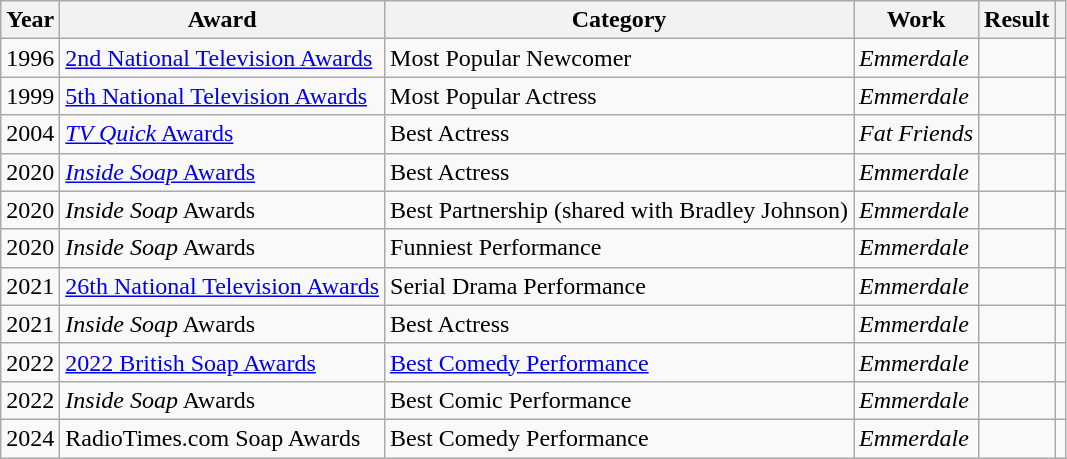<table class="wikitable sortable">
<tr>
<th>Year</th>
<th>Award</th>
<th>Category</th>
<th>Work</th>
<th>Result</th>
<th scope=col class=unsortable></th>
</tr>
<tr>
<td>1996</td>
<td><a href='#'>2nd National Television Awards</a></td>
<td>Most Popular Newcomer</td>
<td><em>Emmerdale</em></td>
<td></td>
<td align="center"></td>
</tr>
<tr>
<td>1999</td>
<td><a href='#'>5th National Television Awards</a></td>
<td>Most Popular Actress</td>
<td><em>Emmerdale</em></td>
<td></td>
<td align="center"></td>
</tr>
<tr>
<td>2004</td>
<td><a href='#'><em>TV Quick</em> Awards</a></td>
<td>Best Actress</td>
<td><em>Fat Friends</em></td>
<td></td>
<td align="center"></td>
</tr>
<tr>
<td>2020</td>
<td><a href='#'><em>Inside Soap</em> Awards</a></td>
<td>Best Actress</td>
<td><em>Emmerdale</em></td>
<td></td>
<td align="center"></td>
</tr>
<tr>
<td>2020</td>
<td><em>Inside Soap</em> Awards</td>
<td>Best Partnership (shared with Bradley Johnson)</td>
<td><em>Emmerdale</em></td>
<td></td>
<td align="center"></td>
</tr>
<tr>
<td>2020</td>
<td><em>Inside Soap</em> Awards</td>
<td>Funniest Performance</td>
<td><em>Emmerdale</em></td>
<td></td>
<td align="center"></td>
</tr>
<tr>
<td>2021</td>
<td><a href='#'>26th National Television Awards</a></td>
<td>Serial Drama Performance</td>
<td><em>Emmerdale</em></td>
<td></td>
<td align="center"></td>
</tr>
<tr>
<td>2021</td>
<td><em>Inside Soap</em> Awards</td>
<td>Best Actress</td>
<td><em>Emmerdale</em></td>
<td></td>
<td align="center"></td>
</tr>
<tr>
<td>2022</td>
<td><a href='#'>2022 British Soap Awards</a></td>
<td><a href='#'>Best Comedy Performance</a></td>
<td><em>Emmerdale</em></td>
<td></td>
<td align="center"></td>
</tr>
<tr>
<td>2022</td>
<td><em>Inside Soap</em> Awards</td>
<td>Best Comic Performance</td>
<td><em>Emmerdale</em></td>
<td></td>
<td align="center"></td>
</tr>
<tr>
<td>2024</td>
<td>RadioTimes.com Soap Awards</td>
<td>Best Comedy Performance</td>
<td><em>Emmerdale</em></td>
<td></td>
<td align="center"></td>
</tr>
</table>
